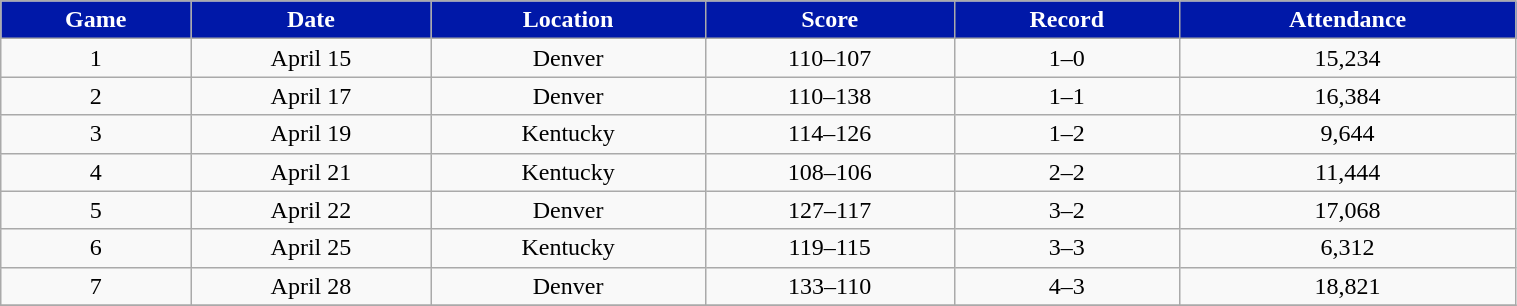<table class="wikitable" width="80%">
<tr align="center"  style="background:#0018A8;color:#FFFFFF;">
<td><strong>Game</strong></td>
<td><strong>Date</strong></td>
<td><strong>Location</strong></td>
<td><strong>Score</strong></td>
<td><strong>Record</strong></td>
<td><strong>Attendance</strong></td>
</tr>
<tr align="center" bgcolor="">
<td>1</td>
<td>April 15</td>
<td>Denver</td>
<td>110–107</td>
<td>1–0</td>
<td>15,234</td>
</tr>
<tr align="center" bgcolor="">
<td>2</td>
<td>April 17</td>
<td>Denver</td>
<td>110–138</td>
<td>1–1</td>
<td>16,384</td>
</tr>
<tr align="center" bgcolor="">
<td>3</td>
<td>April 19</td>
<td>Kentucky</td>
<td>114–126</td>
<td>1–2</td>
<td>9,644</td>
</tr>
<tr align="center" bgcolor="">
<td>4</td>
<td>April 21</td>
<td>Kentucky</td>
<td>108–106</td>
<td>2–2</td>
<td>11,444</td>
</tr>
<tr align="center" bgcolor="">
<td>5</td>
<td>April 22</td>
<td>Denver</td>
<td>127–117</td>
<td>3–2</td>
<td>17,068</td>
</tr>
<tr align="center" bgcolor="">
<td>6</td>
<td>April 25</td>
<td>Kentucky</td>
<td>119–115</td>
<td>3–3</td>
<td>6,312</td>
</tr>
<tr align="center" bgcolor="">
<td>7</td>
<td>April 28</td>
<td>Denver</td>
<td>133–110</td>
<td>4–3</td>
<td>18,821</td>
</tr>
<tr align="center" bgcolor="">
</tr>
</table>
